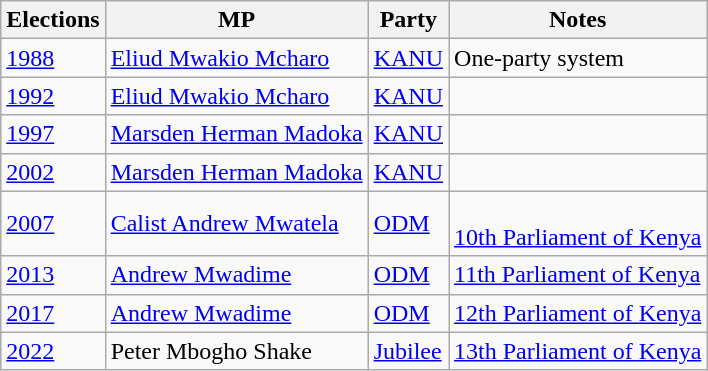<table class="wikitable">
<tr>
<th>Elections</th>
<th>MP </th>
<th>Party</th>
<th>Notes</th>
</tr>
<tr>
<td><a href='#'>1988</a></td>
<td><a href='#'>Eliud Mwakio Mcharo</a></td>
<td><a href='#'>KANU</a></td>
<td>One-party system</td>
</tr>
<tr>
<td><a href='#'>1992</a></td>
<td><a href='#'>Eliud Mwakio Mcharo</a></td>
<td><a href='#'>KANU</a></td>
<td></td>
</tr>
<tr>
<td><a href='#'>1997</a></td>
<td><a href='#'>Marsden Herman Madoka</a></td>
<td><a href='#'>KANU</a></td>
<td></td>
</tr>
<tr>
<td><a href='#'>2002</a></td>
<td><a href='#'>Marsden Herman Madoka</a></td>
<td><a href='#'>KANU</a></td>
<td></td>
</tr>
<tr>
<td><a href='#'>2007</a></td>
<td><a href='#'>Calist Andrew Mwatela</a></td>
<td><a href='#'>ODM</a></td>
<td><br><a href='#'>10th Parliament of Kenya</a></td>
</tr>
<tr>
<td><a href='#'>2013</a></td>
<td><a href='#'>Andrew Mwadime</a></td>
<td><a href='#'>ODM</a></td>
<td><a href='#'>11th Parliament of Kenya</a></td>
</tr>
<tr>
<td><a href='#'>2017</a></td>
<td><a href='#'>Andrew Mwadime</a></td>
<td><a href='#'>ODM</a></td>
<td><a href='#'>12th Parliament of Kenya</a></td>
</tr>
<tr>
<td><a href='#'>2022</a></td>
<td>Peter Mbogho Shake</td>
<td><a href='#'>Jubilee</a></td>
<td><a href='#'>13th Parliament of Kenya</a></td>
</tr>
</table>
